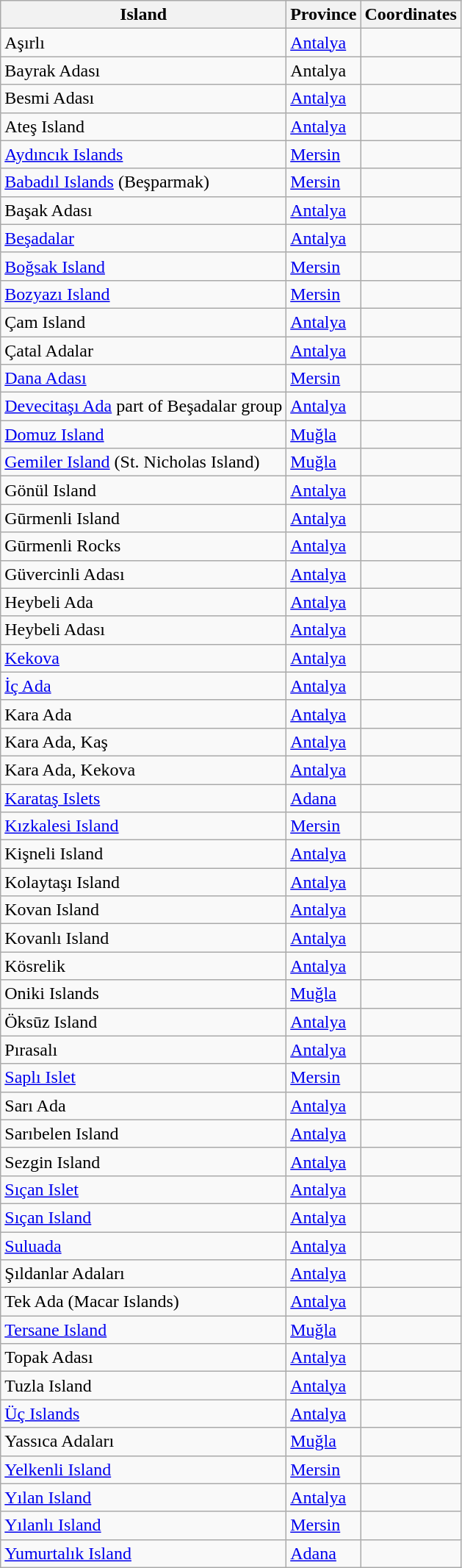<table class="wikitable sortable">
<tr>
<th>Island</th>
<th>Province</th>
<th>Coordinates</th>
</tr>
<tr>
<td>Aşırlı</td>
<td><a href='#'>Antalya</a></td>
<td></td>
</tr>
<tr>
<td>Bayrak Adası</td>
<td>Antalya</td>
<td></td>
</tr>
<tr>
<td>Besmi Adası</td>
<td><a href='#'>Antalya</a></td>
<td></td>
</tr>
<tr>
<td>Ateş Island</td>
<td><a href='#'>Antalya</a></td>
<td></td>
</tr>
<tr>
<td><a href='#'>Aydıncık Islands</a></td>
<td><a href='#'>Mersin</a></td>
<td></td>
</tr>
<tr>
<td><a href='#'>Babadıl Islands</a> (Beşparmak)</td>
<td><a href='#'>Mersin</a></td>
<td></td>
</tr>
<tr>
<td>Başak Adası </td>
<td><a href='#'>Antalya</a></td>
<td></td>
</tr>
<tr>
<td><a href='#'>Beşadalar</a></td>
<td><a href='#'>Antalya</a></td>
<td></td>
</tr>
<tr>
<td><a href='#'>Boğsak Island</a></td>
<td><a href='#'>Mersin</a></td>
<td></td>
</tr>
<tr>
<td><a href='#'>Bozyazı Island</a></td>
<td><a href='#'>Mersin</a></td>
<td></td>
</tr>
<tr>
<td>Çam Island</td>
<td><a href='#'>Antalya</a></td>
<td></td>
</tr>
<tr>
<td>Çatal Adalar</td>
<td><a href='#'>Antalya</a></td>
<td></td>
</tr>
<tr>
<td><a href='#'>Dana Adası</a></td>
<td><a href='#'>Mersin</a></td>
<td></td>
</tr>
<tr>
<td><a href='#'>Devecitaşı Ada</a> part of Beşadalar group</td>
<td><a href='#'>Antalya</a></td>
<td></td>
</tr>
<tr>
<td><a href='#'>Domuz Island</a></td>
<td><a href='#'>Muğla</a></td>
<td></td>
</tr>
<tr>
<td><a href='#'>Gemiler Island</a> (St. Nicholas Island)</td>
<td><a href='#'>Muğla</a></td>
<td></td>
</tr>
<tr>
<td>Gönül Island</td>
<td><a href='#'>Antalya</a></td>
<td></td>
</tr>
<tr>
<td>Gūrmenli Island</td>
<td><a href='#'>Antalya</a></td>
<td></td>
</tr>
<tr>
<td>Gūrmenli Rocks</td>
<td><a href='#'>Antalya</a></td>
<td></td>
</tr>
<tr>
<td>Güvercinli Adası</td>
<td><a href='#'>Antalya</a></td>
<td></td>
</tr>
<tr>
<td>Heybeli Ada</td>
<td><a href='#'>Antalya</a></td>
<td></td>
</tr>
<tr>
<td>Heybeli Adası</td>
<td><a href='#'>Antalya</a></td>
<td></td>
</tr>
<tr>
<td><a href='#'>Kekova</a></td>
<td><a href='#'>Antalya</a></td>
<td></td>
</tr>
<tr>
<td><a href='#'>İç Ada</a></td>
<td><a href='#'>Antalya</a></td>
<td></td>
</tr>
<tr>
<td>Kara Ada</td>
<td><a href='#'>Antalya</a></td>
<td></td>
</tr>
<tr>
<td>Kara Ada, Kaş</td>
<td><a href='#'>Antalya</a></td>
<td></td>
</tr>
<tr>
<td>Kara Ada, Kekova</td>
<td><a href='#'>Antalya</a></td>
<td></td>
</tr>
<tr>
<td><a href='#'>Karataş Islets</a></td>
<td><a href='#'>Adana</a></td>
<td></td>
</tr>
<tr>
<td><a href='#'>Kızkalesi Island</a></td>
<td><a href='#'>Mersin</a></td>
<td></td>
</tr>
<tr>
<td>Kişneli Island</td>
<td><a href='#'>Antalya</a></td>
<td></td>
</tr>
<tr>
<td>Kolaytaşı Island</td>
<td><a href='#'>Antalya</a></td>
<td></td>
</tr>
<tr>
<td>Kovan Island</td>
<td><a href='#'>Antalya</a></td>
<td></td>
</tr>
<tr>
<td>Kovanlı Island</td>
<td><a href='#'>Antalya</a></td>
<td></td>
</tr>
<tr>
<td>Kösrelik</td>
<td><a href='#'>Antalya</a></td>
<td></td>
</tr>
<tr>
<td>Oniki Islands</td>
<td><a href='#'>Muğla</a></td>
<td></td>
</tr>
<tr>
<td>Öksūz Island</td>
<td><a href='#'>Antalya</a></td>
<td></td>
</tr>
<tr>
<td>Pırasalı</td>
<td><a href='#'>Antalya</a></td>
<td></td>
</tr>
<tr>
<td><a href='#'>Saplı Islet</a></td>
<td><a href='#'>Mersin</a></td>
<td></td>
</tr>
<tr>
<td>Sarı Ada</td>
<td><a href='#'>Antalya</a></td>
<td></td>
</tr>
<tr>
<td>Sarıbelen Island</td>
<td><a href='#'>Antalya</a></td>
<td></td>
</tr>
<tr>
<td>Sezgin Island</td>
<td><a href='#'>Antalya</a></td>
<td></td>
</tr>
<tr>
<td><a href='#'>Sıçan Islet</a></td>
<td><a href='#'>Antalya</a></td>
<td></td>
</tr>
<tr>
<td><a href='#'>Sıçan Island</a></td>
<td><a href='#'>Antalya</a></td>
<td></td>
</tr>
<tr>
<td><a href='#'>Suluada</a></td>
<td><a href='#'>Antalya</a></td>
<td></td>
</tr>
<tr>
<td>Şıldanlar Adaları</td>
<td><a href='#'>Antalya</a></td>
<td></td>
</tr>
<tr>
<td>Tek Ada (Macar Islands)</td>
<td><a href='#'>Antalya</a></td>
<td></td>
</tr>
<tr>
<td><a href='#'>Tersane Island</a></td>
<td><a href='#'>Muğla</a></td>
<td></td>
</tr>
<tr>
<td>Topak Adası</td>
<td><a href='#'>Antalya</a></td>
<td></td>
</tr>
<tr>
<td>Tuzla Island</td>
<td><a href='#'>Antalya</a></td>
<td></td>
</tr>
<tr>
<td><a href='#'>Üç Islands</a></td>
<td><a href='#'>Antalya</a></td>
<td></td>
</tr>
<tr>
<td>Yassıca Adaları</td>
<td><a href='#'>Muğla</a></td>
<td></td>
</tr>
<tr>
<td><a href='#'>Yelkenli Island</a></td>
<td><a href='#'>Mersin</a></td>
<td></td>
</tr>
<tr>
<td><a href='#'>Yılan Island</a></td>
<td><a href='#'>Antalya</a></td>
<td></td>
</tr>
<tr>
<td><a href='#'>Yılanlı Island</a></td>
<td><a href='#'>Mersin</a></td>
<td></td>
</tr>
<tr>
<td><a href='#'>Yumurtalık Island</a></td>
<td><a href='#'>Adana</a></td>
<td></td>
</tr>
</table>
